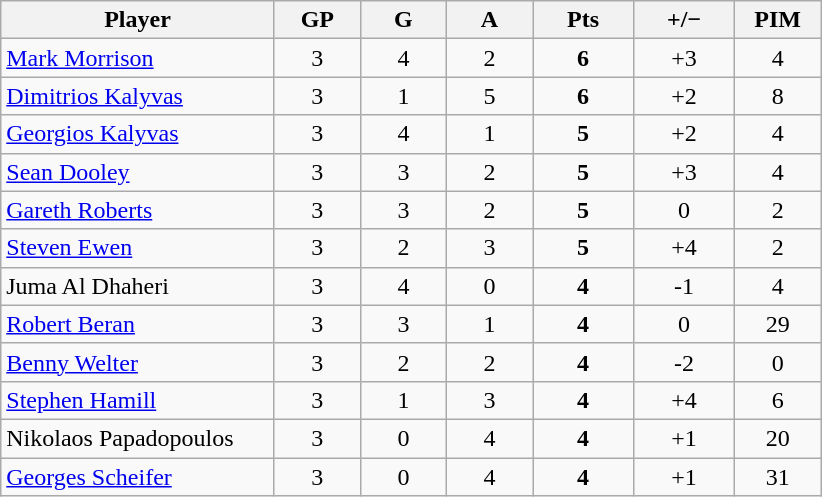<table class="wikitable sortable" style="text-align:center;">
<tr>
<th width="175px">Player</th>
<th width="50px">GP</th>
<th width="50px">G</th>
<th width="50px">A</th>
<th width="60px">Pts</th>
<th width="60px">+/−</th>
<th width="50px">PIM</th>
</tr>
<tr>
<td style="text-align:left;"> <a href='#'>Mark Morrison</a></td>
<td>3</td>
<td>4</td>
<td>2</td>
<td><strong>6</strong></td>
<td>+3</td>
<td>4</td>
</tr>
<tr>
<td style="text-align:left;"> <a href='#'>Dimitrios Kalyvas</a></td>
<td>3</td>
<td>1</td>
<td>5</td>
<td><strong>6</strong></td>
<td>+2</td>
<td>8</td>
</tr>
<tr>
<td style="text-align:left;"> <a href='#'>Georgios Kalyvas</a></td>
<td>3</td>
<td>4</td>
<td>1</td>
<td><strong>5</strong></td>
<td>+2</td>
<td>4</td>
</tr>
<tr>
<td style="text-align:left;"> <a href='#'>Sean Dooley</a></td>
<td>3</td>
<td>3</td>
<td>2</td>
<td><strong>5</strong></td>
<td>+3</td>
<td>4</td>
</tr>
<tr>
<td style="text-align:left;"> <a href='#'>Gareth Roberts</a></td>
<td>3</td>
<td>3</td>
<td>2</td>
<td><strong>5</strong></td>
<td>0</td>
<td>2</td>
</tr>
<tr>
<td style="text-align:left;"> <a href='#'>Steven Ewen</a></td>
<td>3</td>
<td>2</td>
<td>3</td>
<td><strong>5</strong></td>
<td>+4</td>
<td>2</td>
</tr>
<tr>
<td style="text-align:left;"> Juma Al Dhaheri</td>
<td>3</td>
<td>4</td>
<td>0</td>
<td><strong>4</strong></td>
<td>-1</td>
<td>4</td>
</tr>
<tr>
<td style="text-align:left;"> <a href='#'>Robert Beran</a></td>
<td>3</td>
<td>3</td>
<td>1</td>
<td><strong>4</strong></td>
<td>0</td>
<td>29</td>
</tr>
<tr>
<td style="text-align:left;"> <a href='#'>Benny Welter</a></td>
<td>3</td>
<td>2</td>
<td>2</td>
<td><strong>4</strong></td>
<td>-2</td>
<td>0</td>
</tr>
<tr>
<td style="text-align:left;"> <a href='#'>Stephen Hamill</a></td>
<td>3</td>
<td>1</td>
<td>3</td>
<td><strong>4</strong></td>
<td>+4</td>
<td>6</td>
</tr>
<tr>
<td style="text-align:left;"> Nikolaos Papadopoulos</td>
<td>3</td>
<td>0</td>
<td>4</td>
<td><strong>4</strong></td>
<td>+1</td>
<td>20</td>
</tr>
<tr>
<td style="text-align:left;"> <a href='#'>Georges Scheifer</a></td>
<td>3</td>
<td>0</td>
<td>4</td>
<td><strong>4</strong></td>
<td>+1</td>
<td>31</td>
</tr>
</table>
